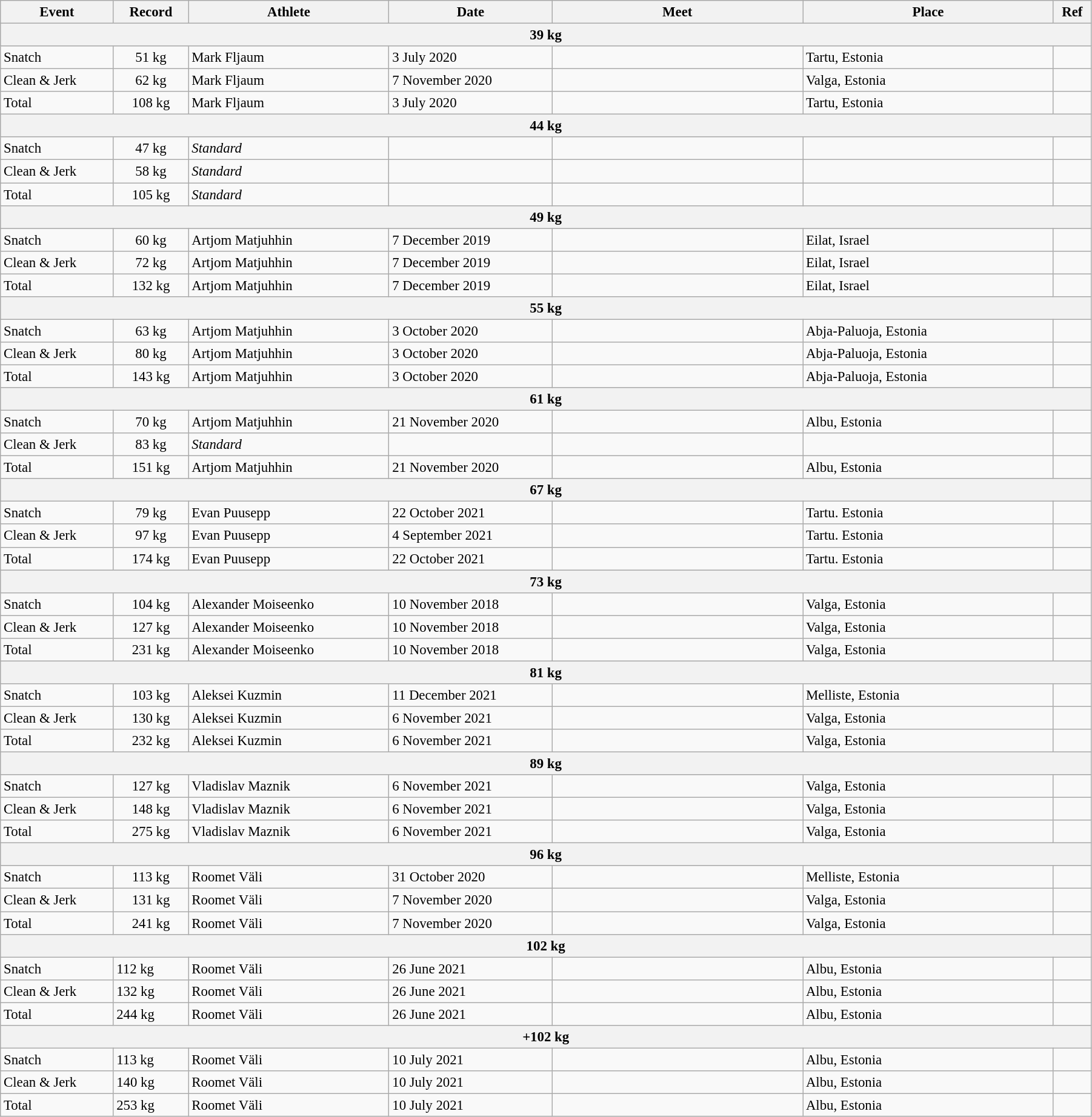<table class="wikitable" style="font-size:95%; width: 95%;">
<tr>
<th width="9%">Event</th>
<th width="6%">Record</th>
<th width="16%">Athlete</th>
<th width="13%">Date</th>
<th width="20%">Meet</th>
<th width="20%">Place</th>
<th width="3%">Ref</th>
</tr>
<tr bgcolor="#DDDDDD">
<th colspan="7">39 kg</th>
</tr>
<tr>
<td>Snatch</td>
<td align="center">51 kg</td>
<td>Mark Fljaum</td>
<td>3 July 2020</td>
<td></td>
<td>Tartu, Estonia</td>
<td></td>
</tr>
<tr>
<td>Clean & Jerk</td>
<td align="center">62 kg</td>
<td>Mark Fljaum</td>
<td>7 November 2020</td>
<td></td>
<td>Valga, Estonia</td>
<td></td>
</tr>
<tr>
<td>Total</td>
<td align="center">108 kg</td>
<td>Mark Fljaum</td>
<td>3 July 2020</td>
<td></td>
<td>Tartu, Estonia</td>
<td></td>
</tr>
<tr bgcolor="#DDDDDD">
<th colspan="7">44 kg</th>
</tr>
<tr>
<td>Snatch</td>
<td align="center">47 kg</td>
<td><em>Standard</em></td>
<td></td>
<td></td>
<td></td>
<td></td>
</tr>
<tr>
<td>Clean & Jerk</td>
<td align="center">58 kg</td>
<td><em>Standard</em></td>
<td></td>
<td></td>
<td></td>
<td></td>
</tr>
<tr>
<td>Total</td>
<td align="center">105 kg</td>
<td><em>Standard</em></td>
<td></td>
<td></td>
<td></td>
<td></td>
</tr>
<tr bgcolor="#DDDDDD">
<th colspan="7">49 kg</th>
</tr>
<tr>
<td>Snatch</td>
<td align="center">60 kg</td>
<td>Artjom Matjuhhin</td>
<td>7 December 2019</td>
<td></td>
<td>Eilat, Israel</td>
<td></td>
</tr>
<tr>
<td>Clean & Jerk</td>
<td align="center">72 kg</td>
<td>Artjom Matjuhhin</td>
<td>7 December 2019</td>
<td></td>
<td>Eilat, Israel</td>
<td></td>
</tr>
<tr>
<td>Total</td>
<td align="center">132 kg</td>
<td>Artjom Matjuhhin</td>
<td>7 December 2019</td>
<td></td>
<td>Eilat, Israel</td>
<td></td>
</tr>
<tr bgcolor="#DDDDDD">
<th colspan="7">55 kg</th>
</tr>
<tr>
<td>Snatch</td>
<td align="center">63 kg</td>
<td>Artjom Matjuhhin</td>
<td>3 October 2020</td>
<td></td>
<td>Abja-Paluoja, Estonia</td>
<td></td>
</tr>
<tr>
<td>Clean & Jerk</td>
<td align="center">80 kg</td>
<td>Artjom Matjuhhin</td>
<td>3 October 2020</td>
<td></td>
<td>Abja-Paluoja, Estonia</td>
<td></td>
</tr>
<tr>
<td>Total</td>
<td align="center">143 kg</td>
<td>Artjom Matjuhhin</td>
<td>3 October 2020</td>
<td></td>
<td>Abja-Paluoja, Estonia</td>
<td></td>
</tr>
<tr bgcolor="#DDDDDD">
<th colspan="7">61 kg</th>
</tr>
<tr>
<td>Snatch</td>
<td align="center">70 kg</td>
<td>Artjom Matjuhhin</td>
<td>21 November 2020</td>
<td></td>
<td>Albu, Estonia</td>
<td></td>
</tr>
<tr>
<td>Clean & Jerk</td>
<td align="center">83 kg</td>
<td><em>Standard</em></td>
<td></td>
<td></td>
<td></td>
<td></td>
</tr>
<tr>
<td>Total</td>
<td align="center">151 kg</td>
<td>Artjom Matjuhhin</td>
<td>21 November 2020</td>
<td></td>
<td>Albu, Estonia</td>
<td></td>
</tr>
<tr bgcolor="#DDDDDD">
<th colspan="7">67 kg</th>
</tr>
<tr>
<td>Snatch</td>
<td align="center">79 kg</td>
<td>Evan Puusepp</td>
<td>22 October 2021</td>
<td></td>
<td>Tartu. Estonia</td>
<td></td>
</tr>
<tr>
<td>Clean & Jerk</td>
<td align="center">97 kg</td>
<td>Evan Puusepp</td>
<td>4 September 2021</td>
<td></td>
<td>Tartu. Estonia</td>
<td></td>
</tr>
<tr>
<td>Total</td>
<td align="center">174 kg</td>
<td>Evan Puusepp</td>
<td>22 October 2021</td>
<td></td>
<td>Tartu. Estonia</td>
<td></td>
</tr>
<tr bgcolor="#DDDDDD">
<th colspan="7">73 kg</th>
</tr>
<tr>
<td>Snatch</td>
<td align="center">104 kg</td>
<td>Alexander Moiseenko</td>
<td>10 November 2018</td>
<td></td>
<td>Valga, Estonia</td>
<td></td>
</tr>
<tr>
<td>Clean & Jerk</td>
<td align="center">127 kg</td>
<td>Alexander Moiseenko</td>
<td>10 November 2018</td>
<td></td>
<td>Valga, Estonia</td>
<td></td>
</tr>
<tr>
<td>Total</td>
<td align="center">231 kg</td>
<td>Alexander Moiseenko</td>
<td>10 November 2018</td>
<td></td>
<td>Valga, Estonia</td>
<td></td>
</tr>
<tr bgcolor="#DDDDDD">
<th colspan="7">81 kg</th>
</tr>
<tr>
<td>Snatch</td>
<td align="center">103 kg</td>
<td>Aleksei Kuzmin</td>
<td>11 December 2021</td>
<td></td>
<td>Melliste, Estonia</td>
<td></td>
</tr>
<tr>
<td>Clean & Jerk</td>
<td align="center">130 kg</td>
<td>Aleksei Kuzmin</td>
<td>6 November 2021</td>
<td></td>
<td>Valga, Estonia</td>
<td></td>
</tr>
<tr>
<td>Total</td>
<td align="center">232 kg</td>
<td>Aleksei Kuzmin</td>
<td>6 November 2021</td>
<td></td>
<td>Valga, Estonia</td>
<td></td>
</tr>
<tr bgcolor="#DDDDDD">
<th colspan="7">89 kg</th>
</tr>
<tr>
<td>Snatch</td>
<td align="center">127 kg</td>
<td>Vladislav Maznik</td>
<td>6 November 2021</td>
<td></td>
<td>Valga, Estonia</td>
<td></td>
</tr>
<tr>
<td>Clean & Jerk</td>
<td align="center">148 kg</td>
<td>Vladislav Maznik</td>
<td>6 November 2021</td>
<td></td>
<td>Valga, Estonia</td>
<td></td>
</tr>
<tr>
<td>Total</td>
<td align="center">275 kg</td>
<td>Vladislav Maznik</td>
<td>6 November 2021</td>
<td></td>
<td>Valga, Estonia</td>
<td></td>
</tr>
<tr bgcolor="#DDDDDD">
<th colspan="7">96 kg</th>
</tr>
<tr>
<td>Snatch</td>
<td align="center">113 kg</td>
<td>Roomet Väli</td>
<td>31 October 2020</td>
<td></td>
<td>Melliste, Estonia</td>
<td></td>
</tr>
<tr>
<td>Clean & Jerk</td>
<td align="center">131 kg</td>
<td>Roomet Väli</td>
<td>7 November 2020</td>
<td></td>
<td>Valga, Estonia</td>
<td></td>
</tr>
<tr>
<td>Total</td>
<td align="center">241 kg</td>
<td>Roomet Väli</td>
<td>7 November 2020</td>
<td></td>
<td>Valga, Estonia</td>
<td></td>
</tr>
<tr>
<th colspan="7">102 kg</th>
</tr>
<tr>
<td>Snatch</td>
<td>112 kg</td>
<td>Roomet Väli</td>
<td>26 June 2021</td>
<td></td>
<td>Albu, Estonia</td>
<td></td>
</tr>
<tr>
<td>Clean & Jerk</td>
<td>132 kg</td>
<td>Roomet Väli</td>
<td>26 June 2021</td>
<td></td>
<td>Albu, Estonia</td>
<td></td>
</tr>
<tr>
<td>Total</td>
<td>244 kg</td>
<td>Roomet Väli</td>
<td>26 June 2021</td>
<td></td>
<td>Albu, Estonia</td>
<td></td>
</tr>
<tr>
<th colspan="7">+102 kg</th>
</tr>
<tr>
<td>Snatch</td>
<td>113 kg</td>
<td>Roomet Väli</td>
<td>10 July 2021</td>
<td></td>
<td>Albu, Estonia</td>
<td></td>
</tr>
<tr>
<td>Clean & Jerk</td>
<td>140 kg</td>
<td>Roomet Väli</td>
<td>10 July 2021</td>
<td></td>
<td>Albu, Estonia</td>
<td></td>
</tr>
<tr>
<td>Total</td>
<td>253 kg</td>
<td>Roomet Väli</td>
<td>10 July 2021</td>
<td></td>
<td>Albu, Estonia</td>
<td></td>
</tr>
</table>
